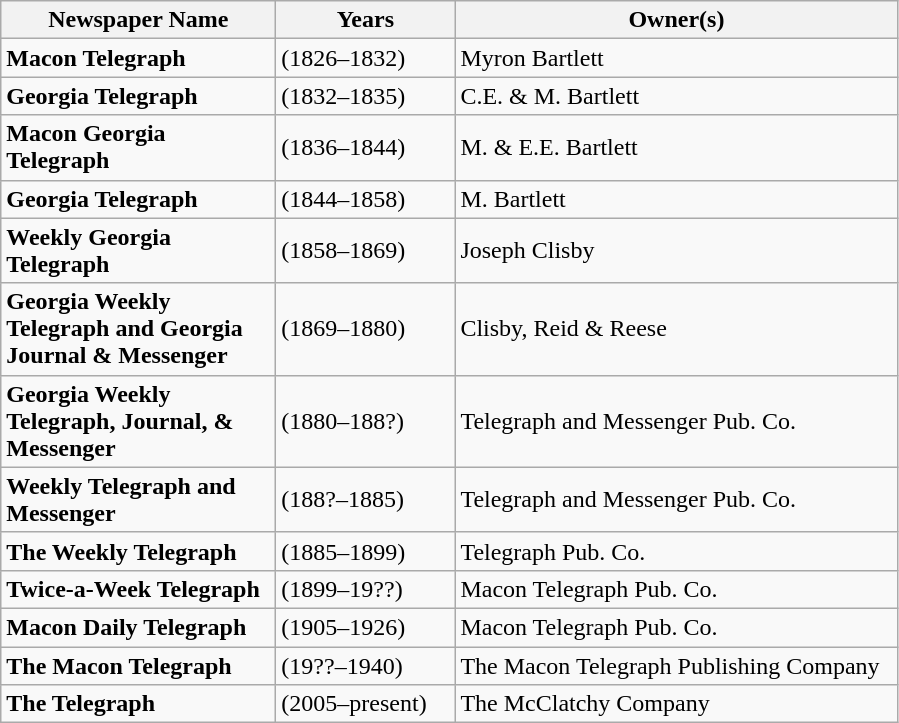<table class="wikitable">
<tr>
<th scope="col">Newspaper Name</th>
<th scope="col">Years</th>
<th scope="col">Owner(s)</th>
</tr>
<tr>
<td style="width: 11em;"><strong>Macon Telegraph</strong></td>
<td style="width: 7em;">(1826–1832)</td>
<td style="width: 18em;">Myron Bartlett</td>
</tr>
<tr>
<td><strong>Georgia Telegraph</strong></td>
<td>(1832–1835)</td>
<td>C.E. & M. Bartlett</td>
</tr>
<tr>
<td><strong>Macon Georgia Telegraph</strong></td>
<td>(1836–1844)</td>
<td>M. & E.E. Bartlett</td>
</tr>
<tr>
<td><strong>Georgia Telegraph</strong></td>
<td>(1844–1858)</td>
<td>M. Bartlett</td>
</tr>
<tr>
<td><strong>Weekly Georgia Telegraph</strong></td>
<td>(1858–1869)</td>
<td>Joseph Clisby</td>
</tr>
<tr>
<td><strong>Georgia Weekly Telegraph and Georgia Journal & Messenger</strong></td>
<td>(1869–1880)</td>
<td>Clisby, Reid & Reese</td>
</tr>
<tr>
<td><strong>Georgia Weekly Telegraph, Journal, & Messenger</strong></td>
<td>(1880–188?)</td>
<td>Telegraph and Messenger Pub. Co.</td>
</tr>
<tr>
<td><strong>Weekly Telegraph and Messenger</strong></td>
<td>(188?–1885)</td>
<td>Telegraph and Messenger Pub. Co.</td>
</tr>
<tr>
<td><strong>The Weekly Telegraph</strong></td>
<td>(1885–1899)</td>
<td>Telegraph Pub. Co.</td>
</tr>
<tr>
<td><strong>Twice-a-Week Telegraph</strong></td>
<td>(1899–19??)</td>
<td>Macon Telegraph Pub. Co.</td>
</tr>
<tr>
<td><strong>Macon Daily Telegraph</strong></td>
<td>(1905–1926)</td>
<td>Macon Telegraph Pub. Co.</td>
</tr>
<tr>
<td><strong>The Macon Telegraph</strong></td>
<td>(19??–1940)</td>
<td>The Macon Telegraph Publishing Company</td>
</tr>
<tr>
<td><strong>The Telegraph</strong></td>
<td>(2005–present)</td>
<td>The McClatchy Company</td>
</tr>
</table>
